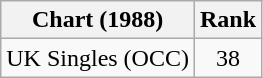<table class="wikitable">
<tr>
<th>Chart (1988)</th>
<th>Rank</th>
</tr>
<tr>
<td>UK Singles (OCC)</td>
<td style="text-align:center;">38</td>
</tr>
</table>
